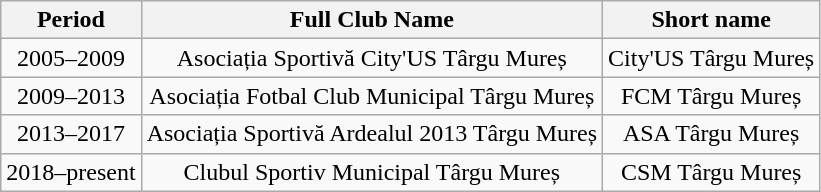<table class="wikitable" style="text-align:center; font-size:100%">
<tr>
<th>Period</th>
<th>Full Club Name</th>
<th>Short name</th>
</tr>
<tr>
<td>2005–2009</td>
<td>Asociația Sportivă City'US Târgu Mureș</td>
<td>City'US Târgu Mureș</td>
</tr>
<tr>
<td>2009–2013</td>
<td>Asociația Fotbal Club Municipal Târgu Mureș</td>
<td>FCM Târgu Mureș</td>
</tr>
<tr>
<td>2013–2017</td>
<td>Asociația Sportivă Ardealul 2013 Târgu Mureș</td>
<td>ASA Târgu Mureș</td>
</tr>
<tr>
<td>2018–present</td>
<td>Clubul Sportiv Municipal Târgu Mureș</td>
<td>CSM Târgu Mureș</td>
</tr>
</table>
